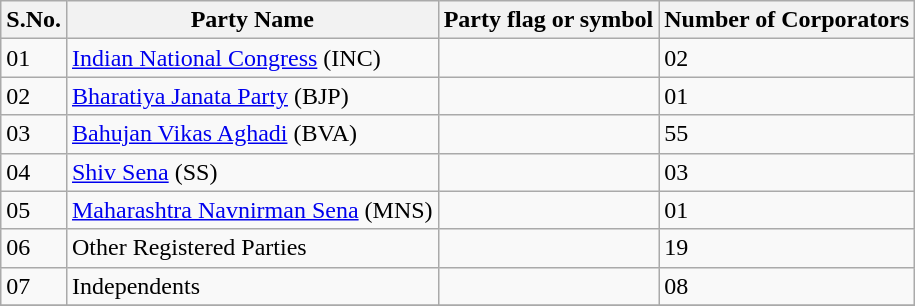<table class="sortable wikitable">
<tr>
<th>S.No.</th>
<th>Party Name</th>
<th>Party flag or symbol</th>
<th>Number of Corporators</th>
</tr>
<tr>
<td>01</td>
<td><a href='#'>Indian National Congress</a> (INC)</td>
<td></td>
<td>02</td>
</tr>
<tr>
<td>02</td>
<td><a href='#'>Bharatiya Janata Party</a> (BJP)</td>
<td></td>
<td>01</td>
</tr>
<tr>
<td>03</td>
<td><a href='#'>Bahujan Vikas Aghadi</a> (BVA)</td>
<td></td>
<td>55</td>
</tr>
<tr>
<td>04</td>
<td><a href='#'>Shiv Sena</a> (SS)</td>
<td></td>
<td>03</td>
</tr>
<tr>
<td>05</td>
<td><a href='#'>Maharashtra Navnirman Sena</a> (MNS)</td>
<td></td>
<td>01</td>
</tr>
<tr>
<td>06</td>
<td>Other Registered Parties</td>
<td></td>
<td>19</td>
</tr>
<tr>
<td>07</td>
<td>Independents</td>
<td></td>
<td>08</td>
</tr>
<tr>
</tr>
</table>
